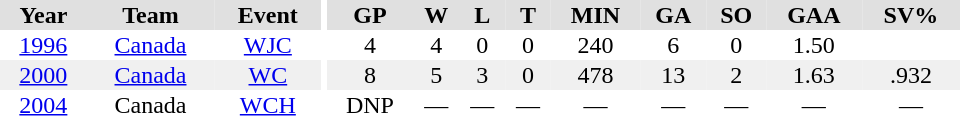<table border="0" cellpadding="1" cellspacing="0" ID="Table3" style="text-align:center; width:40em">
<tr ALIGN="center" bgcolor="#e0e0e0">
<th>Year</th>
<th>Team</th>
<th>Event</th>
<th rowspan="99" bgcolor="#ffffff"></th>
<th>GP</th>
<th>W</th>
<th>L</th>
<th>T</th>
<th>MIN</th>
<th>GA</th>
<th>SO</th>
<th>GAA</th>
<th>SV%</th>
</tr>
<tr>
<td><a href='#'>1996</a></td>
<td><a href='#'>Canada</a></td>
<td><a href='#'>WJC</a></td>
<td>4</td>
<td>4</td>
<td>0</td>
<td>0</td>
<td>240</td>
<td>6</td>
<td>0</td>
<td>1.50</td>
<td></td>
</tr>
<tr bgcolor="#f0f0f0">
<td><a href='#'>2000</a></td>
<td><a href='#'>Canada</a></td>
<td><a href='#'>WC</a></td>
<td>8</td>
<td>5</td>
<td>3</td>
<td>0</td>
<td>478</td>
<td>13</td>
<td>2</td>
<td>1.63</td>
<td>.932</td>
</tr>
<tr>
<td><a href='#'>2004</a></td>
<td>Canada</td>
<td><a href='#'>WCH</a></td>
<td>DNP</td>
<td>—</td>
<td>—</td>
<td>—</td>
<td>—</td>
<td>—</td>
<td>—</td>
<td>—</td>
<td>—</td>
</tr>
</table>
